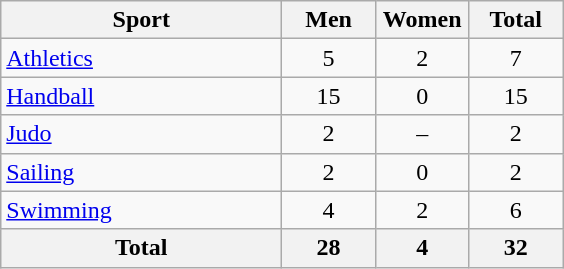<table class="wikitable sortable" style="text-align:center;">
<tr>
<th width=180>Sport</th>
<th width=55>Men</th>
<th width=55>Women</th>
<th width=55>Total</th>
</tr>
<tr>
<td align=left><a href='#'>Athletics</a></td>
<td>5</td>
<td>2</td>
<td>7</td>
</tr>
<tr>
<td align=left><a href='#'>Handball</a></td>
<td>15</td>
<td>0</td>
<td>15</td>
</tr>
<tr>
<td align=left><a href='#'>Judo</a></td>
<td>2</td>
<td>–</td>
<td>2</td>
</tr>
<tr>
<td align=left><a href='#'>Sailing</a></td>
<td>2</td>
<td>0</td>
<td>2</td>
</tr>
<tr>
<td align=left><a href='#'>Swimming</a></td>
<td>4</td>
<td>2</td>
<td>6</td>
</tr>
<tr>
<th>Total</th>
<th>28</th>
<th>4</th>
<th>32</th>
</tr>
</table>
